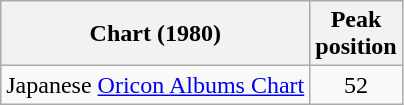<table class="wikitable">
<tr>
<th>Chart (1980)</th>
<th>Peak<br>position</th>
</tr>
<tr>
<td>Japanese <a href='#'>Oricon Albums Chart</a></td>
<td align="center">52</td>
</tr>
</table>
